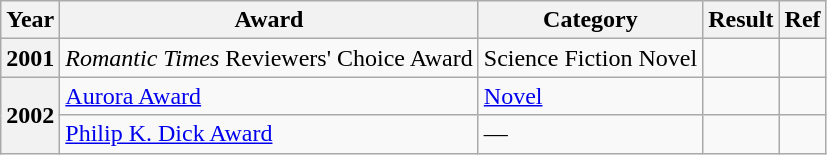<table class="wikitable sortable">
<tr>
<th>Year</th>
<th>Award</th>
<th>Category</th>
<th>Result</th>
<th>Ref</th>
</tr>
<tr>
<th>2001</th>
<td><em>Romantic Times</em> Reviewers' Choice Award</td>
<td>Science Fiction Novel</td>
<td></td>
<td></td>
</tr>
<tr>
<th rowspan="2">2002</th>
<td><a href='#'>Aurora Award</a></td>
<td><a href='#'>Novel</a></td>
<td></td>
<td></td>
</tr>
<tr>
<td><a href='#'>Philip K. Dick Award</a></td>
<td>—</td>
<td></td>
<td></td>
</tr>
</table>
